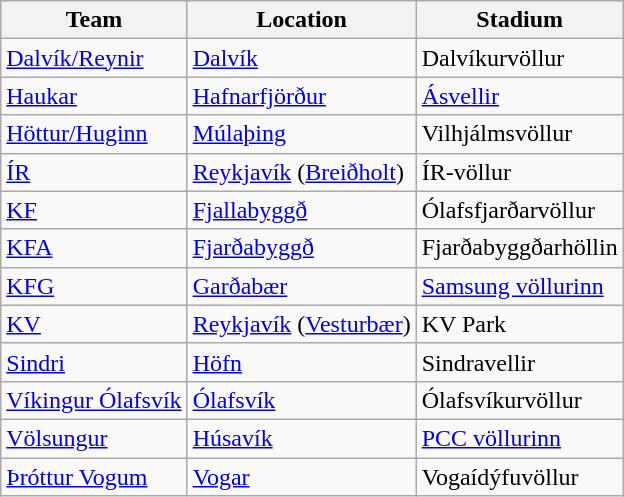<table class="wikitable sortable">
<tr>
<th>Team</th>
<th>Location</th>
<th>Stadium</th>
</tr>
<tr>
<td><a href='#'>Dalvík/Reynir</a></td>
<td><a href='#'>Dalvík</a></td>
<td>Dalvíkurvöllur</td>
</tr>
<tr>
<td><a href='#'>Haukar</a></td>
<td><a href='#'>Hafnarfjörður</a></td>
<td><a href='#'>Ásvellir</a></td>
</tr>
<tr>
<td><a href='#'>Höttur/Huginn</a></td>
<td><a href='#'>Múlaþing</a></td>
<td>Vilhjálmsvöllur</td>
</tr>
<tr>
<td><a href='#'>ÍR</a></td>
<td><a href='#'>Reykjavík</a> (<a href='#'>Breiðholt</a>)</td>
<td>ÍR-völlur</td>
</tr>
<tr>
<td><a href='#'>KF</a></td>
<td><a href='#'>Fjallabyggð</a></td>
<td>Ólafsfjarðarvöllur</td>
</tr>
<tr>
<td><a href='#'>KFA</a></td>
<td><a href='#'>Fjarðabyggð</a></td>
<td>Fjarðabyggðarhöllin</td>
</tr>
<tr>
<td><a href='#'>KFG</a></td>
<td><a href='#'>Garðabær</a></td>
<td><a href='#'>Samsung völlurinn</a></td>
</tr>
<tr>
<td><a href='#'>KV</a></td>
<td><a href='#'>Reykjavík</a> (<a href='#'>Vesturbær</a>)</td>
<td>KV Park</td>
</tr>
<tr>
<td><a href='#'>Sindri</a></td>
<td><a href='#'>Höfn</a></td>
<td>Sindravellir</td>
</tr>
<tr>
<td><a href='#'>Víkingur Ólafsvík</a></td>
<td><a href='#'>Ólafsvík</a></td>
<td>Ólafsvíkurvöllur</td>
</tr>
<tr>
<td><a href='#'>Völsungur</a></td>
<td><a href='#'>Húsavík</a></td>
<td><a href='#'>PCC völlurinn</a></td>
</tr>
<tr>
<td><a href='#'>Þróttur Vogum</a></td>
<td><a href='#'>Vogar</a></td>
<td>Vogaídýfuvöllur</td>
</tr>
</table>
